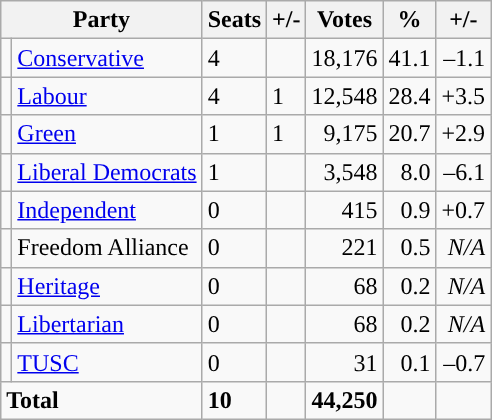<table class="wikitable sortable">
<tr>
<th colspan="2">Party</th>
<th>Seats</th>
<th>+/-</th>
<th>Votes</th>
<th>%</th>
<th>+/-</th>
</tr>
<tr>
<td style="background-color: "></td>
<td><a href='#'>Conservative</a></td>
<td>4</td>
<td></td>
<td style="text-align:right;">18,176</td>
<td style="text-align:right;">41.1</td>
<td style="text-align:right;">–1.1</td>
</tr>
<tr>
<td style="background-color: "></td>
<td><a href='#'>Labour</a></td>
<td>4</td>
<td> 1</td>
<td style="text-align:right;">12,548</td>
<td style="text-align:right;">28.4</td>
<td style="text-align:right;">+3.5</td>
</tr>
<tr>
<td style="background-color: "></td>
<td><a href='#'>Green</a></td>
<td>1</td>
<td> 1</td>
<td style="text-align:right;">9,175</td>
<td style="text-align:right;">20.7</td>
<td style="text-align:right;">+2.9</td>
</tr>
<tr>
<td style="background-color: "></td>
<td><a href='#'>Liberal Democrats</a></td>
<td>1</td>
<td></td>
<td style="text-align:right;">3,548</td>
<td style="text-align:right;">8.0</td>
<td style="text-align:right;">–6.1</td>
</tr>
<tr>
<td style="background-color: "></td>
<td><a href='#'>Independent</a></td>
<td>0</td>
<td></td>
<td style="text-align:right;">415</td>
<td style="text-align:right;">0.9</td>
<td style="text-align:right;">+0.7</td>
</tr>
<tr>
<td style="background-color: "></td>
<td>Freedom Alliance</td>
<td>0</td>
<td></td>
<td style="text-align:right;">221</td>
<td style="text-align:right;">0.5</td>
<td style="text-align:right;"><em>N/A</em></td>
</tr>
<tr>
<td style="background-color: "></td>
<td><a href='#'>Heritage</a></td>
<td>0</td>
<td></td>
<td style="text-align:right;">68</td>
<td style="text-align:right;">0.2</td>
<td style="text-align:right;"><em>N/A</em></td>
</tr>
<tr>
<td style="background-color: "></td>
<td><a href='#'>Libertarian</a></td>
<td>0</td>
<td></td>
<td style="text-align:right;">68</td>
<td style="text-align:right;">0.2</td>
<td style="text-align:right;"><em>N/A</em></td>
</tr>
<tr>
<td style="background-color: "></td>
<td><a href='#'>TUSC</a></td>
<td>0</td>
<td></td>
<td style="text-align:right;">31</td>
<td style="text-align:right;">0.1</td>
<td style="text-align:right;">–0.7</td>
</tr>
<tr>
<td colspan="2"><strong>Total</strong></td>
<td><strong>10</strong></td>
<td></td>
<td style="text-align:right;"><strong>44,250</strong></td>
<td style="text-align:right;"></td>
<td style="text-align:right;"></td>
</tr>
</table>
